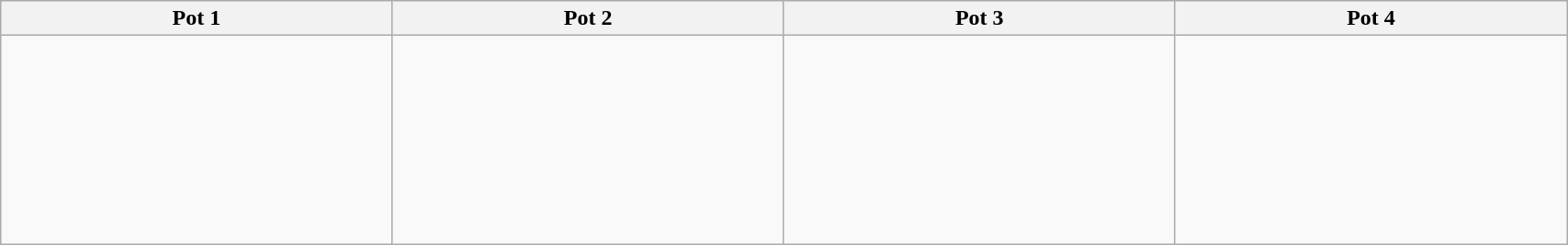<table class="wikitable" style="width:90%;">
<tr>
<th width=15%><strong>Pot 1</strong></th>
<th width=15%><strong>Pot 2</strong></th>
<th width=15%><strong>Pot 3</strong></th>
<th width=15%><strong>Pot 4</strong></th>
</tr>
<tr>
<td nowrap valign=top><br><strong></strong><br>
<strong></strong><br>
<strong></strong><br>
<strong></strong><br>
<strong></strong><br>
<strong></strong><br>
<br></td>
<td nowrap valign=top><br><br>
<br>
<strong></strong><br>
<br>
<strong></strong><br>
<strong></strong><br>
<strong></strong><br></td>
<td nowrap valign=top><br><br>
<br>
<br>
<br>
<br>
<strong></strong><br>
<br></td>
<td nowrap valign=top><br><br>
<br>
<br>
<br>
<br>
<br></td>
</tr>
</table>
